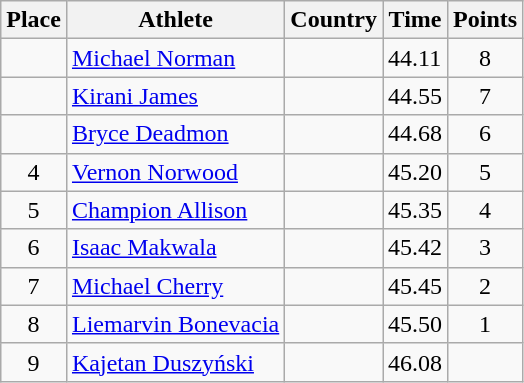<table class="wikitable">
<tr>
<th>Place</th>
<th>Athlete</th>
<th>Country</th>
<th>Time</th>
<th>Points</th>
</tr>
<tr>
<td align=center></td>
<td><a href='#'>Michael Norman</a></td>
<td></td>
<td>44.11</td>
<td align=center>8</td>
</tr>
<tr>
<td align=center></td>
<td><a href='#'>Kirani James</a></td>
<td></td>
<td>44.55</td>
<td align=center>7</td>
</tr>
<tr>
<td align=center></td>
<td><a href='#'>Bryce Deadmon</a></td>
<td></td>
<td>44.68</td>
<td align=center>6</td>
</tr>
<tr>
<td align=center>4</td>
<td><a href='#'>Vernon Norwood</a></td>
<td></td>
<td>45.20</td>
<td align=center>5</td>
</tr>
<tr>
<td align=center>5</td>
<td><a href='#'>Champion Allison</a></td>
<td></td>
<td>45.35</td>
<td align=center>4</td>
</tr>
<tr>
<td align=center>6</td>
<td><a href='#'>Isaac Makwala</a></td>
<td></td>
<td>45.42</td>
<td align=center>3</td>
</tr>
<tr>
<td align=center>7</td>
<td><a href='#'>Michael Cherry</a></td>
<td></td>
<td>45.45</td>
<td align=center>2</td>
</tr>
<tr>
<td align=center>8</td>
<td><a href='#'>Liemarvin Bonevacia</a></td>
<td></td>
<td>45.50</td>
<td align=center>1</td>
</tr>
<tr>
<td align=center>9</td>
<td><a href='#'>Kajetan Duszyński</a></td>
<td></td>
<td>46.08</td>
<td align=center></td>
</tr>
</table>
